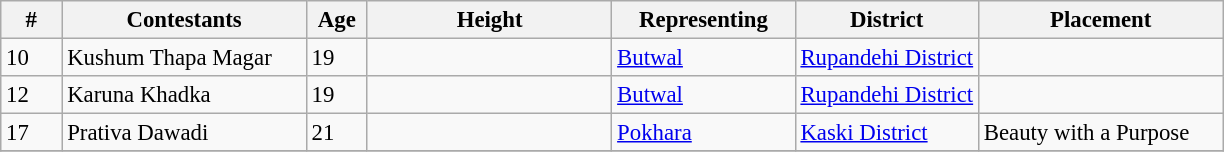<table class="wikitable sortable" style="font-size: 95%;">
<tr>
<th width="05%">#</th>
<th width="20%">Contestants</th>
<th width="05%">Age</th>
<th width="20%">Height</th>
<th width="15%">Representing</th>
<th width="15%">District</th>
<th width="25%">Placement</th>
</tr>
<tr>
<td>10</td>
<td>Kushum Thapa Magar</td>
<td>19</td>
<td></td>
<td><a href='#'>Butwal</a></td>
<td><a href='#'>Rupandehi District</a></td>
<td></td>
</tr>
<tr>
<td>12</td>
<td>Karuna Khadka</td>
<td>19</td>
<td></td>
<td><a href='#'>Butwal</a></td>
<td><a href='#'>Rupandehi District</a></td>
<td></td>
</tr>
<tr>
<td>17</td>
<td>Prativa Dawadi</td>
<td>21</td>
<td></td>
<td><a href='#'>Pokhara</a></td>
<td><a href='#'>Kaski District</a></td>
<td>Beauty with a Purpose</td>
</tr>
<tr>
</tr>
</table>
